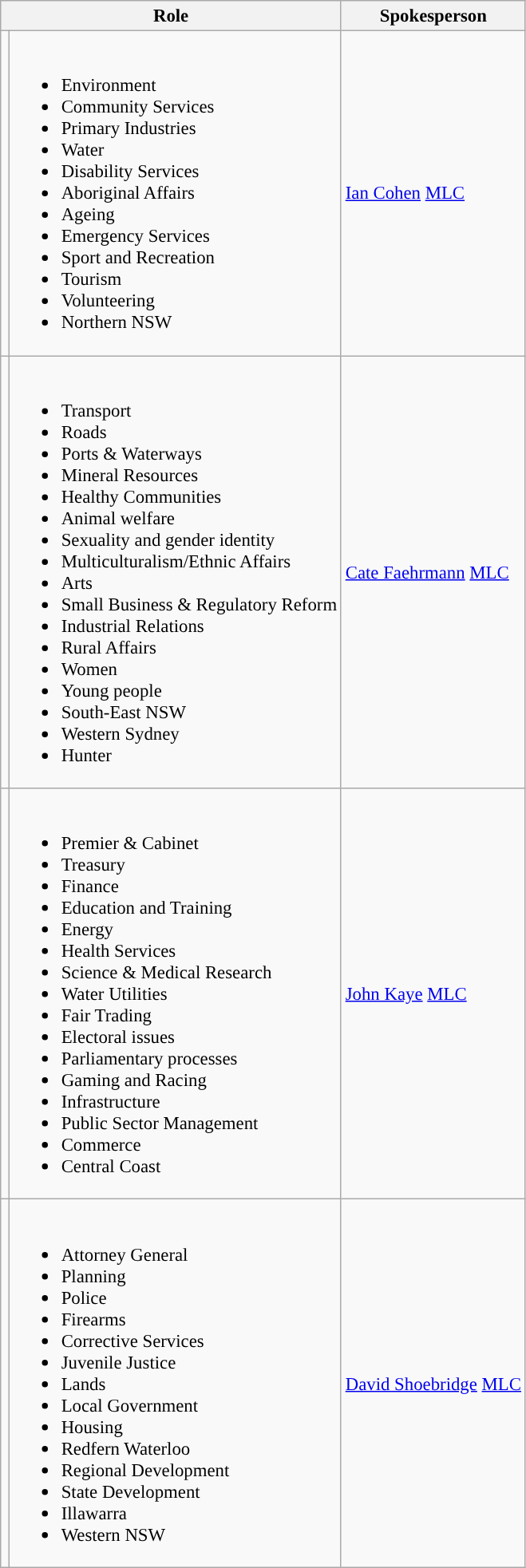<table class="wikitable" style="text-align:left; font-size:95%">
<tr>
<th colspan=2>Role</th>
<th>Spokesperson</th>
</tr>
<tr>
<td style="background-color: "></td>
<td><br><ul><li>Environment</li><li>Community Services</li><li>Primary Industries</li><li>Water</li><li>Disability Services</li><li>Aboriginal Affairs</li><li>Ageing</li><li>Emergency Services</li><li>Sport and Recreation</li><li>Tourism</li><li>Volunteering</li><li>Northern NSW</li></ul></td>
<td><a href='#'>Ian Cohen</a>  <a href='#'>MLC</a></td>
</tr>
<tr>
<td style="background-color: "></td>
<td><br><ul><li>Transport</li><li>Roads</li><li>Ports & Waterways</li><li>Mineral Resources</li><li>Healthy Communities</li><li>Animal welfare</li><li>Sexuality and gender identity</li><li>Multiculturalism/Ethnic Affairs</li><li>Arts</li><li>Small Business & Regulatory Reform</li><li>Industrial Relations</li><li>Rural Affairs</li><li>Women</li><li>Young people</li><li>South-East NSW</li><li>Western Sydney</li><li>Hunter</li></ul></td>
<td><a href='#'>Cate Faehrmann</a>  <a href='#'>MLC</a></td>
</tr>
<tr>
<td style="background-color: "></td>
<td><br><ul><li>Premier & Cabinet</li><li>Treasury</li><li>Finance</li><li>Education and Training</li><li>Energy</li><li>Health Services</li><li>Science & Medical Research</li><li>Water Utilities</li><li>Fair Trading</li><li>Electoral issues</li><li>Parliamentary processes</li><li>Gaming and Racing</li><li>Infrastructure</li><li>Public Sector Management</li><li>Commerce</li><li>Central Coast</li></ul></td>
<td><a href='#'>John Kaye</a>  <a href='#'>MLC</a></td>
</tr>
<tr>
<td style="background-color: "></td>
<td><br><ul><li>Attorney General</li><li>Planning</li><li>Police</li><li>Firearms</li><li>Corrective Services</li><li>Juvenile Justice</li><li>Lands</li><li>Local Government</li><li>Housing</li><li>Redfern Waterloo</li><li>Regional Development</li><li>State Development</li><li>Illawarra</li><li>Western NSW</li></ul></td>
<td><a href='#'>David Shoebridge</a>  <a href='#'>MLC</a></td>
</tr>
</table>
